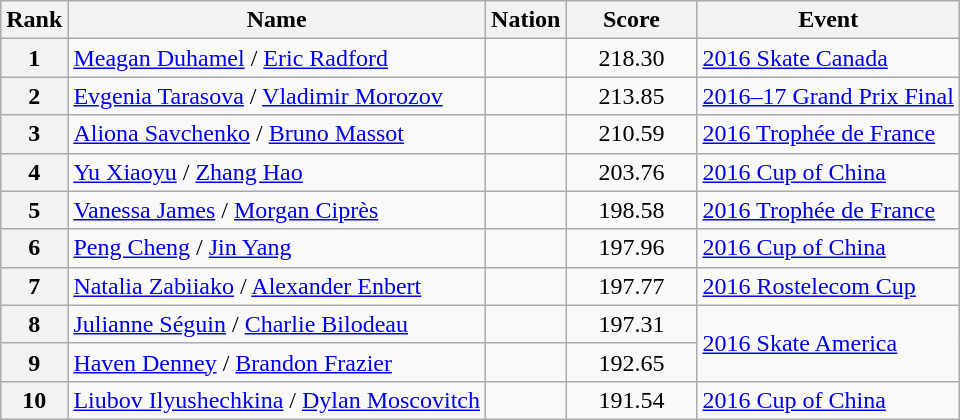<table class="wikitable sortable">
<tr>
<th>Rank</th>
<th>Name</th>
<th>Nation</th>
<th style="width:80px;">Score</th>
<th>Event</th>
</tr>
<tr>
<th>1</th>
<td><a href='#'>Meagan Duhamel</a> / <a href='#'>Eric Radford</a></td>
<td></td>
<td style="text-align:center;">218.30</td>
<td><a href='#'>2016 Skate Canada</a></td>
</tr>
<tr>
<th>2</th>
<td><a href='#'>Evgenia Tarasova</a> / <a href='#'>Vladimir Morozov</a></td>
<td></td>
<td style="text-align:center;">213.85</td>
<td><a href='#'>2016–17 Grand Prix Final</a></td>
</tr>
<tr>
<th>3</th>
<td><a href='#'>Aliona Savchenko</a> / <a href='#'>Bruno Massot</a></td>
<td></td>
<td style="text-align:center;">210.59</td>
<td><a href='#'>2016 Trophée de France</a></td>
</tr>
<tr>
<th>4</th>
<td><a href='#'>Yu Xiaoyu</a> / <a href='#'>Zhang Hao</a></td>
<td></td>
<td style="text-align:center;">203.76</td>
<td><a href='#'>2016 Cup of China</a></td>
</tr>
<tr>
<th>5</th>
<td><a href='#'>Vanessa James</a> / <a href='#'>Morgan Ciprès</a></td>
<td></td>
<td style="text-align:center;">198.58</td>
<td><a href='#'>2016 Trophée de France</a></td>
</tr>
<tr>
<th>6</th>
<td><a href='#'>Peng Cheng</a> / <a href='#'>Jin Yang</a></td>
<td></td>
<td style="text-align:center;">197.96</td>
<td><a href='#'>2016 Cup of China</a></td>
</tr>
<tr>
<th>7</th>
<td><a href='#'>Natalia Zabiiako</a> / <a href='#'>Alexander Enbert</a></td>
<td></td>
<td style="text-align:center;">197.77</td>
<td><a href='#'>2016 Rostelecom Cup</a></td>
</tr>
<tr>
<th>8</th>
<td><a href='#'>Julianne Séguin</a> / <a href='#'>Charlie Bilodeau</a></td>
<td></td>
<td style="text-align:center;">197.31</td>
<td rowspan="2"><a href='#'>2016 Skate America</a></td>
</tr>
<tr>
<th>9</th>
<td><a href='#'>Haven Denney</a> / <a href='#'>Brandon Frazier</a></td>
<td></td>
<td style="text-align:center;">192.65</td>
</tr>
<tr>
<th>10</th>
<td><a href='#'>Liubov Ilyushechkina</a> / <a href='#'>Dylan Moscovitch</a></td>
<td></td>
<td style="text-align:center;">191.54</td>
<td><a href='#'>2016 Cup of China</a></td>
</tr>
</table>
